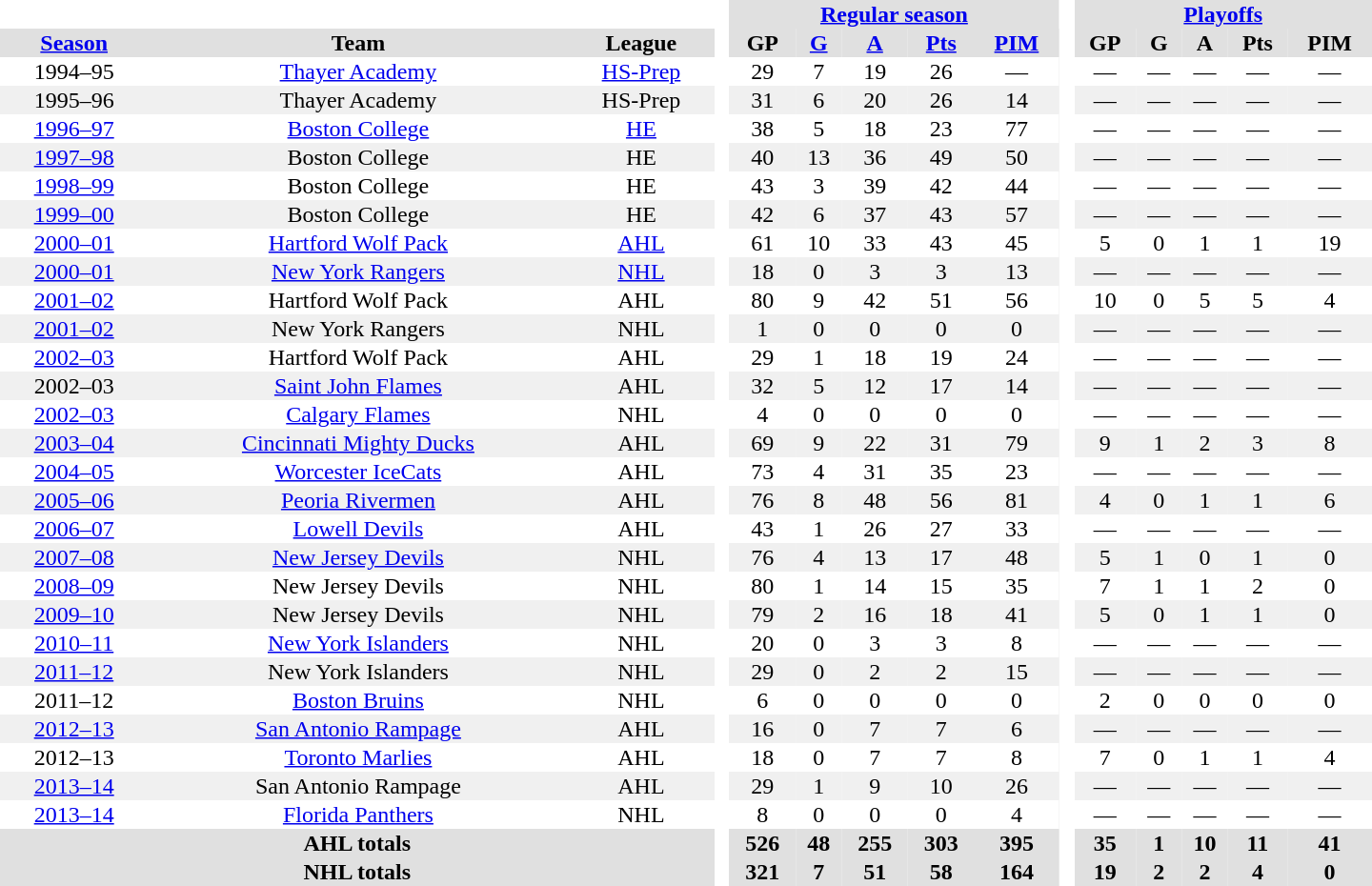<table border="0" cellpadding="1" cellspacing="0" style="text-align:center; width:60em;">
<tr style="background:#e0e0e0;">
<th colspan="3"  bgcolor="#ffffff"> </th>
<th rowspan="99" bgcolor="#ffffff"> </th>
<th colspan="5"><a href='#'>Regular season</a></th>
<th rowspan="99" bgcolor="#ffffff"> </th>
<th colspan="5"><a href='#'>Playoffs</a></th>
</tr>
<tr style="background:#e0e0e0;">
<th><a href='#'>Season</a></th>
<th>Team</th>
<th>League</th>
<th>GP</th>
<th><a href='#'>G</a></th>
<th><a href='#'>A</a></th>
<th><a href='#'>Pts</a></th>
<th><a href='#'>PIM</a></th>
<th>GP</th>
<th>G</th>
<th>A</th>
<th>Pts</th>
<th>PIM</th>
</tr>
<tr>
<td>1994–95</td>
<td><a href='#'>Thayer Academy</a></td>
<td><a href='#'>HS-Prep</a></td>
<td>29</td>
<td>7</td>
<td>19</td>
<td>26</td>
<td>—</td>
<td>—</td>
<td>—</td>
<td>—</td>
<td>—</td>
<td>—</td>
</tr>
<tr style="background:#f0f0f0;">
<td>1995–96</td>
<td>Thayer Academy</td>
<td>HS-Prep</td>
<td>31</td>
<td>6</td>
<td>20</td>
<td>26</td>
<td>14</td>
<td>—</td>
<td>—</td>
<td>—</td>
<td>—</td>
<td>—</td>
</tr>
<tr>
<td><a href='#'>1996–97</a></td>
<td><a href='#'>Boston College</a></td>
<td><a href='#'>HE</a></td>
<td>38</td>
<td>5</td>
<td>18</td>
<td>23</td>
<td>77</td>
<td>—</td>
<td>—</td>
<td>—</td>
<td>—</td>
<td>—</td>
</tr>
<tr style="background:#f0f0f0;">
<td><a href='#'>1997–98</a></td>
<td>Boston College</td>
<td>HE</td>
<td>40</td>
<td>13</td>
<td>36</td>
<td>49</td>
<td>50</td>
<td>—</td>
<td>—</td>
<td>—</td>
<td>—</td>
<td>—</td>
</tr>
<tr>
<td><a href='#'>1998–99</a></td>
<td>Boston College</td>
<td>HE</td>
<td>43</td>
<td>3</td>
<td>39</td>
<td>42</td>
<td>44</td>
<td>—</td>
<td>—</td>
<td>—</td>
<td>—</td>
<td>—</td>
</tr>
<tr style="background:#f0f0f0;">
<td><a href='#'>1999–00</a></td>
<td>Boston College</td>
<td>HE</td>
<td>42</td>
<td>6</td>
<td>37</td>
<td>43</td>
<td>57</td>
<td>—</td>
<td>—</td>
<td>—</td>
<td>—</td>
<td>—</td>
</tr>
<tr>
<td><a href='#'>2000–01</a></td>
<td><a href='#'>Hartford Wolf Pack</a></td>
<td><a href='#'>AHL</a></td>
<td>61</td>
<td>10</td>
<td>33</td>
<td>43</td>
<td>45</td>
<td>5</td>
<td>0</td>
<td>1</td>
<td>1</td>
<td>19</td>
</tr>
<tr style="background:#f0f0f0;">
<td><a href='#'>2000–01</a></td>
<td><a href='#'>New York Rangers</a></td>
<td><a href='#'>NHL</a></td>
<td>18</td>
<td>0</td>
<td>3</td>
<td>3</td>
<td>13</td>
<td>—</td>
<td>—</td>
<td>—</td>
<td>—</td>
<td>—</td>
</tr>
<tr>
<td><a href='#'>2001–02</a></td>
<td>Hartford Wolf Pack</td>
<td>AHL</td>
<td>80</td>
<td>9</td>
<td>42</td>
<td>51</td>
<td>56</td>
<td>10</td>
<td>0</td>
<td>5</td>
<td>5</td>
<td>4</td>
</tr>
<tr style="background:#f0f0f0;">
<td><a href='#'>2001–02</a></td>
<td>New York Rangers</td>
<td>NHL</td>
<td>1</td>
<td>0</td>
<td>0</td>
<td>0</td>
<td>0</td>
<td>—</td>
<td>—</td>
<td>—</td>
<td>—</td>
<td>—</td>
</tr>
<tr>
<td><a href='#'>2002–03</a></td>
<td>Hartford Wolf Pack</td>
<td>AHL</td>
<td>29</td>
<td>1</td>
<td>18</td>
<td>19</td>
<td>24</td>
<td>—</td>
<td>—</td>
<td>—</td>
<td>—</td>
<td>—</td>
</tr>
<tr style="background:#f0f0f0;">
<td>2002–03</td>
<td><a href='#'>Saint John Flames</a></td>
<td>AHL</td>
<td>32</td>
<td>5</td>
<td>12</td>
<td>17</td>
<td>14</td>
<td>—</td>
<td>—</td>
<td>—</td>
<td>—</td>
<td>—</td>
</tr>
<tr>
<td><a href='#'>2002–03</a></td>
<td><a href='#'>Calgary Flames</a></td>
<td>NHL</td>
<td>4</td>
<td>0</td>
<td>0</td>
<td>0</td>
<td>0</td>
<td>—</td>
<td>—</td>
<td>—</td>
<td>—</td>
<td>—</td>
</tr>
<tr style="background:#f0f0f0;">
<td><a href='#'>2003–04</a></td>
<td><a href='#'>Cincinnati Mighty Ducks</a></td>
<td>AHL</td>
<td>69</td>
<td>9</td>
<td>22</td>
<td>31</td>
<td>79</td>
<td>9</td>
<td>1</td>
<td>2</td>
<td>3</td>
<td>8</td>
</tr>
<tr>
<td><a href='#'>2004–05</a></td>
<td><a href='#'>Worcester IceCats</a></td>
<td>AHL</td>
<td>73</td>
<td>4</td>
<td>31</td>
<td>35</td>
<td>23</td>
<td>—</td>
<td>—</td>
<td>—</td>
<td>—</td>
<td>—</td>
</tr>
<tr style="background:#f0f0f0;">
<td><a href='#'>2005–06</a></td>
<td><a href='#'>Peoria Rivermen</a></td>
<td>AHL</td>
<td>76</td>
<td>8</td>
<td>48</td>
<td>56</td>
<td>81</td>
<td>4</td>
<td>0</td>
<td>1</td>
<td>1</td>
<td>6</td>
</tr>
<tr>
<td><a href='#'>2006–07</a></td>
<td><a href='#'>Lowell Devils</a></td>
<td>AHL</td>
<td>43</td>
<td>1</td>
<td>26</td>
<td>27</td>
<td>33</td>
<td>—</td>
<td>—</td>
<td>—</td>
<td>—</td>
<td>—</td>
</tr>
<tr style="background:#f0f0f0;">
<td><a href='#'>2007–08</a></td>
<td><a href='#'>New Jersey Devils</a></td>
<td>NHL</td>
<td>76</td>
<td>4</td>
<td>13</td>
<td>17</td>
<td>48</td>
<td>5</td>
<td>1</td>
<td>0</td>
<td>1</td>
<td>0</td>
</tr>
<tr>
<td><a href='#'>2008–09</a></td>
<td>New Jersey Devils</td>
<td>NHL</td>
<td>80</td>
<td>1</td>
<td>14</td>
<td>15</td>
<td>35</td>
<td>7</td>
<td>1</td>
<td>1</td>
<td>2</td>
<td>0</td>
</tr>
<tr style="background:#f0f0f0;">
<td><a href='#'>2009–10</a></td>
<td>New Jersey Devils</td>
<td>NHL</td>
<td>79</td>
<td>2</td>
<td>16</td>
<td>18</td>
<td>41</td>
<td>5</td>
<td>0</td>
<td>1</td>
<td>1</td>
<td>0</td>
</tr>
<tr>
<td><a href='#'>2010–11</a></td>
<td><a href='#'>New York Islanders</a></td>
<td>NHL</td>
<td>20</td>
<td>0</td>
<td>3</td>
<td>3</td>
<td>8</td>
<td>—</td>
<td>—</td>
<td>—</td>
<td>—</td>
<td>—</td>
</tr>
<tr style="background:#f0f0f0;">
<td><a href='#'>2011–12</a></td>
<td>New York Islanders</td>
<td>NHL</td>
<td>29</td>
<td>0</td>
<td>2</td>
<td>2</td>
<td>15</td>
<td>—</td>
<td>—</td>
<td>—</td>
<td>—</td>
<td>—</td>
</tr>
<tr>
<td>2011–12</td>
<td><a href='#'>Boston Bruins</a></td>
<td>NHL</td>
<td>6</td>
<td>0</td>
<td>0</td>
<td>0</td>
<td>0</td>
<td>2</td>
<td>0</td>
<td>0</td>
<td>0</td>
<td>0</td>
</tr>
<tr style="background:#f0f0f0;">
<td><a href='#'>2012–13</a></td>
<td><a href='#'>San Antonio Rampage</a></td>
<td>AHL</td>
<td>16</td>
<td>0</td>
<td>7</td>
<td>7</td>
<td>6</td>
<td>—</td>
<td>—</td>
<td>—</td>
<td>—</td>
<td>—</td>
</tr>
<tr>
<td>2012–13</td>
<td><a href='#'>Toronto Marlies</a></td>
<td>AHL</td>
<td>18</td>
<td>0</td>
<td>7</td>
<td>7</td>
<td>8</td>
<td>7</td>
<td>0</td>
<td>1</td>
<td>1</td>
<td>4</td>
</tr>
<tr style="background:#f0f0f0;">
<td><a href='#'>2013–14</a></td>
<td>San Antonio Rampage</td>
<td>AHL</td>
<td>29</td>
<td>1</td>
<td>9</td>
<td>10</td>
<td>26</td>
<td>—</td>
<td>—</td>
<td>—</td>
<td>—</td>
<td>—</td>
</tr>
<tr>
<td><a href='#'>2013–14</a></td>
<td><a href='#'>Florida Panthers</a></td>
<td>NHL</td>
<td>8</td>
<td>0</td>
<td>0</td>
<td>0</td>
<td>4</td>
<td>—</td>
<td>—</td>
<td>—</td>
<td>—</td>
<td>—</td>
</tr>
<tr style="background:#e0e0e0;">
<th colspan="3">AHL totals</th>
<th>526</th>
<th>48</th>
<th>255</th>
<th>303</th>
<th>395</th>
<th>35</th>
<th>1</th>
<th>10</th>
<th>11</th>
<th>41</th>
</tr>
<tr style="background:#e0e0e0;">
<th colspan="3">NHL totals</th>
<th>321</th>
<th>7</th>
<th>51</th>
<th>58</th>
<th>164</th>
<th>19</th>
<th>2</th>
<th>2</th>
<th>4</th>
<th>0</th>
</tr>
</table>
